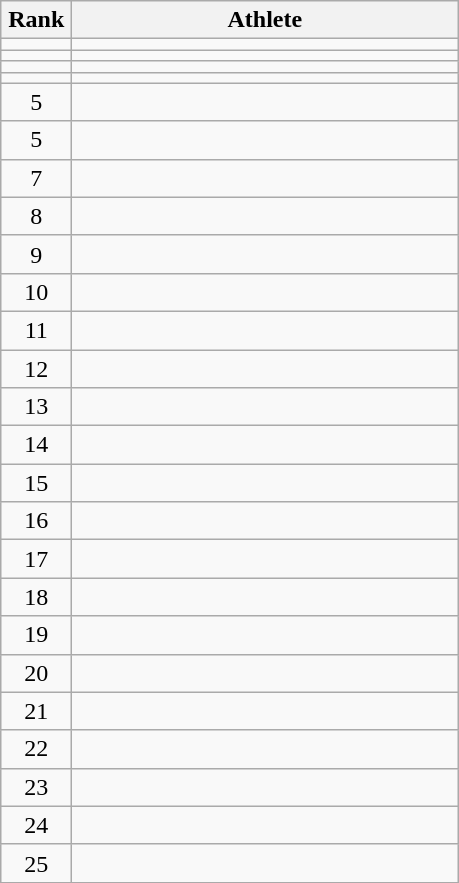<table class="wikitable" style="text-align: center;">
<tr>
<th width=40>Rank</th>
<th width=250>Athlete</th>
</tr>
<tr>
<td></td>
<td align="left"></td>
</tr>
<tr>
<td></td>
<td align="left"></td>
</tr>
<tr>
<td></td>
<td align="left"></td>
</tr>
<tr>
<td></td>
<td align="left"></td>
</tr>
<tr>
<td>5</td>
<td align="left"></td>
</tr>
<tr>
<td>5</td>
<td align="left"></td>
</tr>
<tr>
<td>7</td>
<td align="left"></td>
</tr>
<tr>
<td>8</td>
<td align="left"></td>
</tr>
<tr>
<td>9</td>
<td align="left"></td>
</tr>
<tr>
<td>10</td>
<td align="left"></td>
</tr>
<tr>
<td>11</td>
<td align="left"></td>
</tr>
<tr>
<td>12</td>
<td align="left"></td>
</tr>
<tr>
<td>13</td>
<td align="left"></td>
</tr>
<tr>
<td>14</td>
<td align="left"></td>
</tr>
<tr>
<td>15</td>
<td align="left"></td>
</tr>
<tr>
<td>16</td>
<td align="left"></td>
</tr>
<tr>
<td>17</td>
<td align="left"></td>
</tr>
<tr>
<td>18</td>
<td align="left"></td>
</tr>
<tr>
<td>19</td>
<td align="left"></td>
</tr>
<tr>
<td>20</td>
<td align="left"></td>
</tr>
<tr>
<td>21</td>
<td align="left"></td>
</tr>
<tr>
<td>22</td>
<td align="left"></td>
</tr>
<tr>
<td>23</td>
<td align="left"></td>
</tr>
<tr>
<td>24</td>
<td align="left"></td>
</tr>
<tr>
<td>25</td>
<td align="left"></td>
</tr>
</table>
